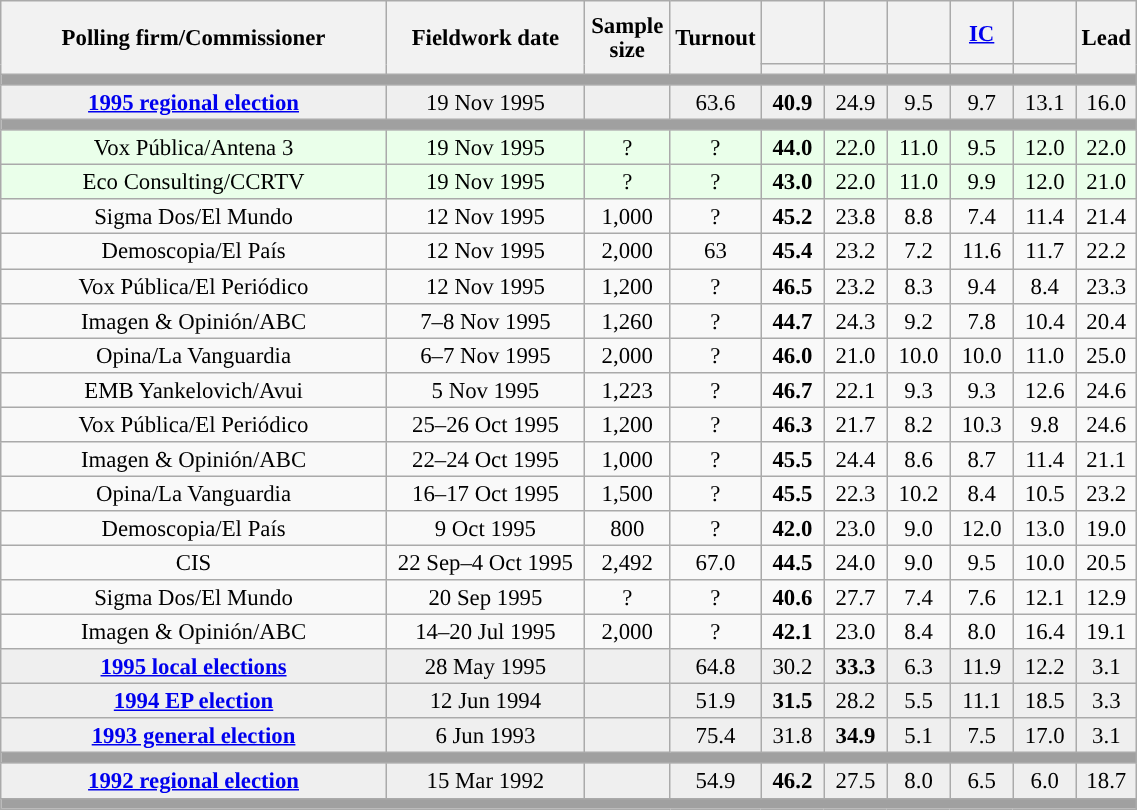<table class="wikitable collapsible collapsed" style="text-align:center; font-size:95%; line-height:16px;">
<tr style="height:42px;">
<th style="width:250px;" rowspan="2">Polling firm/Commissioner</th>
<th style="width:125px;" rowspan="2">Fieldwork date</th>
<th style="width:50px;" rowspan="2">Sample size</th>
<th style="width:45px;" rowspan="2">Turnout</th>
<th style="width:35px;"></th>
<th style="width:35px;"></th>
<th style="width:35px;"></th>
<th style="width:35px;"><a href='#'>IC</a></th>
<th style="width:35px;"></th>
<th style="width:30px;" rowspan="2">Lead</th>
</tr>
<tr>
<th style="color:inherit;background:"></th>
<th style="color:inherit;background:"></th>
<th style="color:inherit;background:"></th>
<th style="color:inherit;background:"></th>
<th style="color:inherit;background:"></th>
</tr>
<tr>
<td colspan="10" style="background:#A0A0A0"></td>
</tr>
<tr style="background:#EFEFEF;">
<td><strong><a href='#'>1995 regional election</a></strong></td>
<td>19 Nov 1995</td>
<td></td>
<td>63.6</td>
<td><strong>40.9</strong><br></td>
<td>24.9<br></td>
<td>9.5<br></td>
<td>9.7<br></td>
<td>13.1<br></td>
<td style="background:">16.0</td>
</tr>
<tr>
<td colspan="10" style="background:#A0A0A0"></td>
</tr>
<tr style="background:#EAFFEA;">
<td>Vox Pública/Antena 3</td>
<td>19 Nov 1995</td>
<td>?</td>
<td>?</td>
<td><strong>44.0</strong><br></td>
<td>22.0<br></td>
<td>11.0<br></td>
<td>9.5<br></td>
<td>12.0<br></td>
<td style="background:">22.0</td>
</tr>
<tr style="background:#EAFFEA;">
<td>Eco Consulting/CCRTV</td>
<td>19 Nov 1995</td>
<td>?</td>
<td>?</td>
<td><strong>43.0</strong><br></td>
<td>22.0<br></td>
<td>11.0<br></td>
<td>9.9<br></td>
<td>12.0<br></td>
<td style="background:">21.0</td>
</tr>
<tr>
<td>Sigma Dos/El Mundo</td>
<td>12 Nov 1995</td>
<td>1,000</td>
<td>?</td>
<td><strong>45.2</strong><br></td>
<td>23.8<br></td>
<td>8.8<br></td>
<td>7.4<br></td>
<td>11.4<br></td>
<td style="background:">21.4</td>
</tr>
<tr>
<td>Demoscopia/El País</td>
<td>12 Nov 1995</td>
<td>2,000</td>
<td>63</td>
<td><strong>45.4</strong><br></td>
<td>23.2<br></td>
<td>7.2<br></td>
<td>11.6<br></td>
<td>11.7<br></td>
<td style="background:">22.2</td>
</tr>
<tr>
<td>Vox Pública/El Periódico</td>
<td>12 Nov 1995</td>
<td>1,200</td>
<td>?</td>
<td><strong>46.5</strong><br></td>
<td>23.2<br></td>
<td>8.3<br></td>
<td>9.4<br></td>
<td>8.4<br></td>
<td style="background:">23.3</td>
</tr>
<tr>
<td>Imagen & Opinión/ABC</td>
<td>7–8 Nov 1995</td>
<td>1,260</td>
<td>?</td>
<td><strong>44.7</strong><br></td>
<td>24.3<br></td>
<td>9.2<br></td>
<td>7.8<br></td>
<td>10.4<br></td>
<td style="background:">20.4</td>
</tr>
<tr>
<td>Opina/La Vanguardia</td>
<td>6–7 Nov 1995</td>
<td>2,000</td>
<td>?</td>
<td><strong>46.0</strong><br></td>
<td>21.0<br></td>
<td>10.0<br></td>
<td>10.0<br></td>
<td>11.0<br></td>
<td style="background:">25.0</td>
</tr>
<tr>
<td>EMB Yankelovich/Avui</td>
<td>5 Nov 1995</td>
<td>1,223</td>
<td>?</td>
<td><strong>46.7</strong><br></td>
<td>22.1<br></td>
<td>9.3<br></td>
<td>9.3<br></td>
<td>12.6<br></td>
<td style="background:">24.6</td>
</tr>
<tr>
<td>Vox Pública/El Periódico</td>
<td>25–26 Oct 1995</td>
<td>1,200</td>
<td>?</td>
<td><strong>46.3</strong><br></td>
<td>21.7<br></td>
<td>8.2<br></td>
<td>10.3<br></td>
<td>9.8<br></td>
<td style="background:">24.6</td>
</tr>
<tr>
<td>Imagen & Opinión/ABC</td>
<td>22–24 Oct 1995</td>
<td>1,000</td>
<td>?</td>
<td><strong>45.5</strong><br></td>
<td>24.4<br></td>
<td>8.6<br></td>
<td>8.7<br></td>
<td>11.4<br></td>
<td style="background:">21.1</td>
</tr>
<tr>
<td>Opina/La Vanguardia</td>
<td>16–17 Oct 1995</td>
<td>1,500</td>
<td>?</td>
<td><strong>45.5</strong><br></td>
<td>22.3<br></td>
<td>10.2<br></td>
<td>8.4<br></td>
<td>10.5<br></td>
<td style="background:">23.2</td>
</tr>
<tr>
<td>Demoscopia/El País</td>
<td>9 Oct 1995</td>
<td>800</td>
<td>?</td>
<td><strong>42.0</strong><br></td>
<td>23.0<br></td>
<td>9.0<br></td>
<td>12.0<br></td>
<td>13.0<br></td>
<td style="background:">19.0</td>
</tr>
<tr>
<td>CIS</td>
<td>22 Sep–4 Oct 1995</td>
<td>2,492</td>
<td>67.0</td>
<td><strong>44.5</strong><br></td>
<td>24.0<br></td>
<td>9.0<br></td>
<td>9.5<br></td>
<td>10.0<br></td>
<td style="background:">20.5</td>
</tr>
<tr>
<td>Sigma Dos/El Mundo</td>
<td>20 Sep 1995</td>
<td>?</td>
<td>?</td>
<td><strong>40.6</strong><br></td>
<td>27.7<br></td>
<td>7.4<br></td>
<td>7.6<br></td>
<td>12.1<br></td>
<td style="background:">12.9</td>
</tr>
<tr>
<td>Imagen & Opinión/ABC</td>
<td>14–20 Jul 1995</td>
<td>2,000</td>
<td>?</td>
<td><strong>42.1</strong><br></td>
<td>23.0<br></td>
<td>8.4<br></td>
<td>8.0<br></td>
<td>16.4<br></td>
<td style="background:">19.1</td>
</tr>
<tr style="background:#EFEFEF;">
<td><strong><a href='#'>1995 local elections</a></strong></td>
<td>28 May 1995</td>
<td></td>
<td>64.8</td>
<td>30.2</td>
<td><strong>33.3</strong></td>
<td>6.3</td>
<td>11.9</td>
<td>12.2</td>
<td style="background:">3.1</td>
</tr>
<tr style="background:#EFEFEF;">
<td><strong><a href='#'>1994 EP election</a></strong></td>
<td>12 Jun 1994</td>
<td></td>
<td>51.9</td>
<td><strong>31.5</strong><br></td>
<td>28.2<br></td>
<td>5.5<br></td>
<td>11.1<br></td>
<td>18.5<br></td>
<td style="background:">3.3</td>
</tr>
<tr style="background:#EFEFEF;">
<td><strong><a href='#'>1993 general election</a></strong></td>
<td>6 Jun 1993</td>
<td></td>
<td>75.4</td>
<td>31.8<br></td>
<td><strong>34.9</strong><br></td>
<td>5.1<br></td>
<td>7.5<br></td>
<td>17.0<br></td>
<td style="background:">3.1</td>
</tr>
<tr>
<td colspan="10" style="background:#A0A0A0"></td>
</tr>
<tr style="background:#EFEFEF;">
<td><strong><a href='#'>1992 regional election</a></strong></td>
<td>15 Mar 1992</td>
<td></td>
<td>54.9</td>
<td><strong>46.2</strong><br></td>
<td>27.5<br></td>
<td>8.0<br></td>
<td>6.5<br></td>
<td>6.0<br></td>
<td style="background:">18.7</td>
</tr>
<tr>
<td colspan="10" style="background:#A0A0A0"></td>
</tr>
</table>
